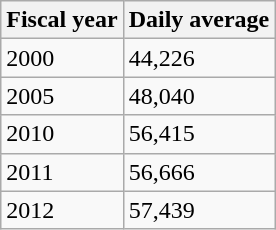<table class="wikitable">
<tr>
<th>Fiscal year</th>
<th>Daily average</th>
</tr>
<tr>
<td>2000</td>
<td>44,226</td>
</tr>
<tr>
<td>2005</td>
<td>48,040</td>
</tr>
<tr>
<td>2010</td>
<td>56,415</td>
</tr>
<tr>
<td>2011</td>
<td>56,666</td>
</tr>
<tr>
<td>2012</td>
<td>57,439</td>
</tr>
</table>
